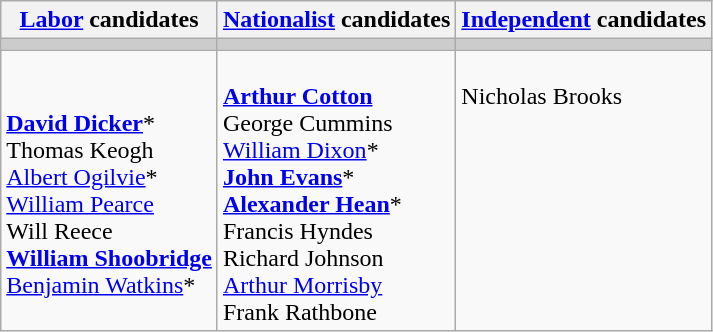<table class="wikitable">
<tr>
<th><a href='#'>Labor</a> candidates</th>
<th><a href='#'>Nationalist</a> candidates</th>
<th><a href='#'>Independent</a> candidates</th>
</tr>
<tr bgcolor="#cccccc">
<td></td>
<td></td>
<td></td>
</tr>
<tr>
<td><br><strong><a href='#'>David Dicker</a></strong>*<br>
Thomas Keogh<br>
<a href='#'>Albert Ogilvie</a>*<br>
<a href='#'>William Pearce</a><br>
Will Reece<br>
<strong><a href='#'>William Shoobridge</a></strong><br>
<a href='#'>Benjamin Watkins</a>*</td>
<td><br><strong><a href='#'>Arthur Cotton</a></strong><br>
George Cummins<br>
<a href='#'>William Dixon</a>*<br>
<strong><a href='#'>John Evans</a></strong>*<br>
<strong><a href='#'>Alexander Hean</a></strong>*<br>
Francis Hyndes<br>
Richard Johnson<br>
<a href='#'>Arthur Morrisby</a><br>
Frank Rathbone</td>
<td valign=top><br>Nicholas Brooks</td>
</tr>
</table>
